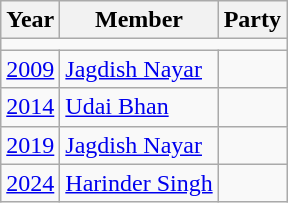<table class="wikitable">
<tr>
<th>Year</th>
<th>Member</th>
<th colspan="2">Party</th>
</tr>
<tr>
<td colspan=4></td>
</tr>
<tr>
<td><a href='#'>2009</a></td>
<td><a href='#'>Jagdish Nayar</a></td>
<td></td>
</tr>
<tr>
<td><a href='#'>2014</a></td>
<td><a href='#'>Udai Bhan</a></td>
<td></td>
</tr>
<tr>
<td><a href='#'>2019</a></td>
<td><a href='#'>Jagdish Nayar</a></td>
<td></td>
</tr>
<tr>
<td><a href='#'>2024</a></td>
<td><a href='#'>Harinder Singh</a></td>
</tr>
</table>
